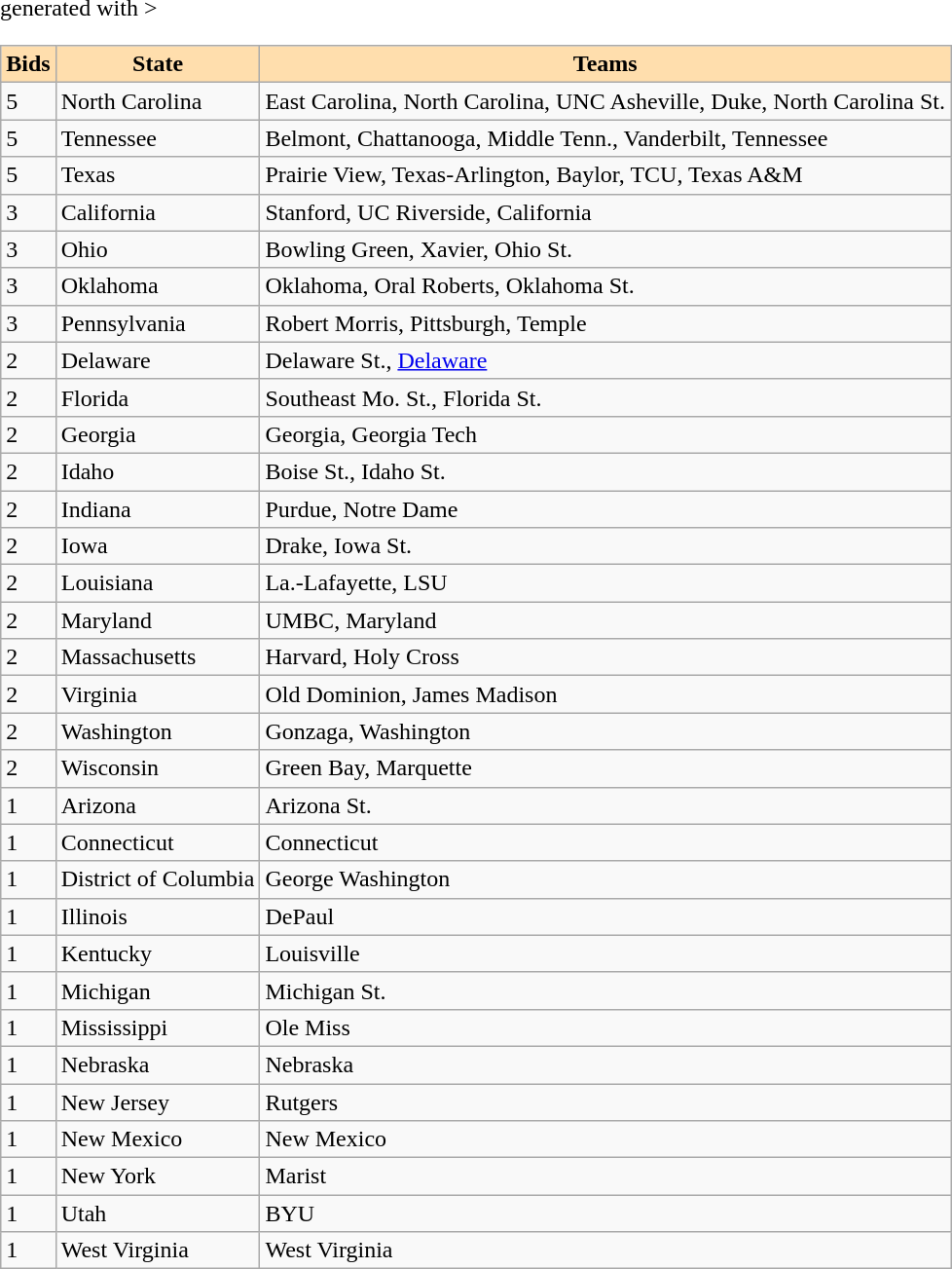<table class="wikitable sortable" <hiddentext>generated with   >
<tr>
<th style="background-color:#FFDEAD;">Bids</th>
<th style="background-color:#FFDEAD;">State</th>
<th style="background-color:#FFDEAD;">Teams</th>
</tr>
<tr valign="bottom">
<td height="14">5</td>
<td>North Carolina</td>
<td>East Carolina, North Carolina, UNC Asheville, Duke, North Carolina St.</td>
</tr>
<tr valign="bottom">
<td height="14">5</td>
<td>Tennessee</td>
<td>Belmont, Chattanooga, Middle Tenn., Vanderbilt, Tennessee</td>
</tr>
<tr valign="bottom">
<td height="14">5</td>
<td>Texas</td>
<td>Prairie View, Texas-Arlington, Baylor, TCU, Texas A&M</td>
</tr>
<tr valign="bottom">
<td height="14">3</td>
<td>California</td>
<td>Stanford, UC Riverside, California</td>
</tr>
<tr valign="bottom">
<td height="14">3</td>
<td>Ohio</td>
<td>Bowling Green, Xavier, Ohio St.</td>
</tr>
<tr valign="bottom">
<td height="14">3</td>
<td>Oklahoma</td>
<td>Oklahoma, Oral Roberts, Oklahoma St.</td>
</tr>
<tr valign="bottom">
<td height="14">3</td>
<td>Pennsylvania</td>
<td>Robert Morris, Pittsburgh, Temple</td>
</tr>
<tr valign="bottom">
<td height="14">2</td>
<td>Delaware</td>
<td>Delaware St., <a href='#'>Delaware</a></td>
</tr>
<tr valign="bottom">
<td height="14">2</td>
<td>Florida</td>
<td>Southeast Mo. St., Florida St.</td>
</tr>
<tr valign="bottom">
<td height="14">2</td>
<td>Georgia</td>
<td>Georgia, Georgia Tech</td>
</tr>
<tr valign="bottom">
<td height="14">2</td>
<td>Idaho</td>
<td>Boise St., Idaho St.</td>
</tr>
<tr valign="bottom">
<td height="14">2</td>
<td>Indiana</td>
<td>Purdue, Notre Dame</td>
</tr>
<tr valign="bottom">
<td height="14">2</td>
<td>Iowa</td>
<td>Drake, Iowa St.</td>
</tr>
<tr valign="bottom">
<td height="14">2</td>
<td>Louisiana</td>
<td>La.-Lafayette, LSU</td>
</tr>
<tr valign="bottom">
<td height="14">2</td>
<td>Maryland</td>
<td>UMBC, Maryland</td>
</tr>
<tr valign="bottom">
<td height="14">2</td>
<td>Massachusetts</td>
<td>Harvard, Holy Cross</td>
</tr>
<tr valign="bottom">
<td height="14">2</td>
<td>Virginia</td>
<td>Old  Dominion, James Madison</td>
</tr>
<tr valign="bottom">
<td height="14">2</td>
<td>Washington</td>
<td>Gonzaga, Washington</td>
</tr>
<tr valign="bottom">
<td height="14">2</td>
<td>Wisconsin</td>
<td>Green Bay, Marquette</td>
</tr>
<tr valign="bottom">
<td height="14">1</td>
<td>Arizona</td>
<td>Arizona St.</td>
</tr>
<tr valign="bottom">
<td height="14">1</td>
<td>Connecticut</td>
<td>Connecticut</td>
</tr>
<tr valign="bottom">
<td height="14">1</td>
<td>District of Columbia</td>
<td>George Washington</td>
</tr>
<tr valign="bottom">
<td height="14">1</td>
<td>Illinois</td>
<td>DePaul</td>
</tr>
<tr valign="bottom">
<td height="14">1</td>
<td>Kentucky</td>
<td>Louisville</td>
</tr>
<tr valign="bottom">
<td height="14">1</td>
<td>Michigan</td>
<td>Michigan St.</td>
</tr>
<tr valign="bottom">
<td height="14">1</td>
<td>Mississippi</td>
<td>Ole Miss</td>
</tr>
<tr valign="bottom">
<td height="14">1</td>
<td>Nebraska</td>
<td>Nebraska</td>
</tr>
<tr valign="bottom">
<td height="14">1</td>
<td>New Jersey</td>
<td>Rutgers</td>
</tr>
<tr valign="bottom">
<td height="14">1</td>
<td>New Mexico</td>
<td>New Mexico</td>
</tr>
<tr valign="bottom">
<td height="14">1</td>
<td>New York</td>
<td>Marist</td>
</tr>
<tr valign="bottom">
<td height="14">1</td>
<td>Utah</td>
<td>BYU</td>
</tr>
<tr valign="bottom">
<td height="14">1</td>
<td>West Virginia</td>
<td>West Virginia</td>
</tr>
</table>
